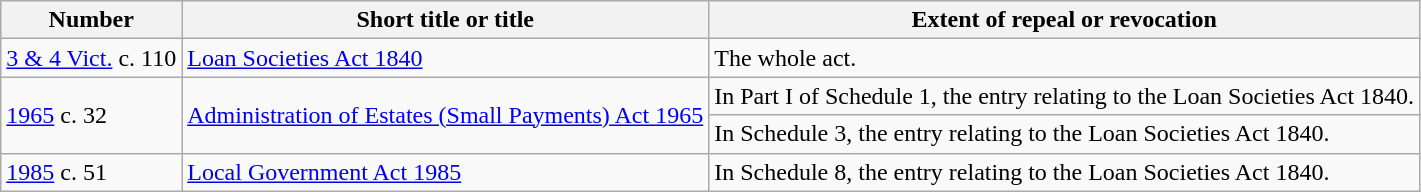<table class="wikitable">
<tr>
<th>Number</th>
<th>Short title or title</th>
<th>Extent of repeal or revocation</th>
</tr>
<tr>
<td><a href='#'>3 & 4 Vict.</a> c. 110</td>
<td><a href='#'>Loan Societies Act 1840</a></td>
<td>The whole act.</td>
</tr>
<tr>
<td rowspan=2><a href='#'>1965</a> c. 32</td>
<td rowspan=2><a href='#'>Administration of Estates (Small Payments) Act 1965</a></td>
<td>In Part I of Schedule 1, the entry relating to the Loan Societies Act 1840.</td>
</tr>
<tr>
<td>In Schedule 3, the entry relating to the Loan Societies Act 1840.</td>
</tr>
<tr>
<td><a href='#'>1985</a> c. 51</td>
<td><a href='#'>Local Government Act 1985</a></td>
<td>In Schedule 8, the entry relating to the Loan Societies Act 1840.</td>
</tr>
</table>
